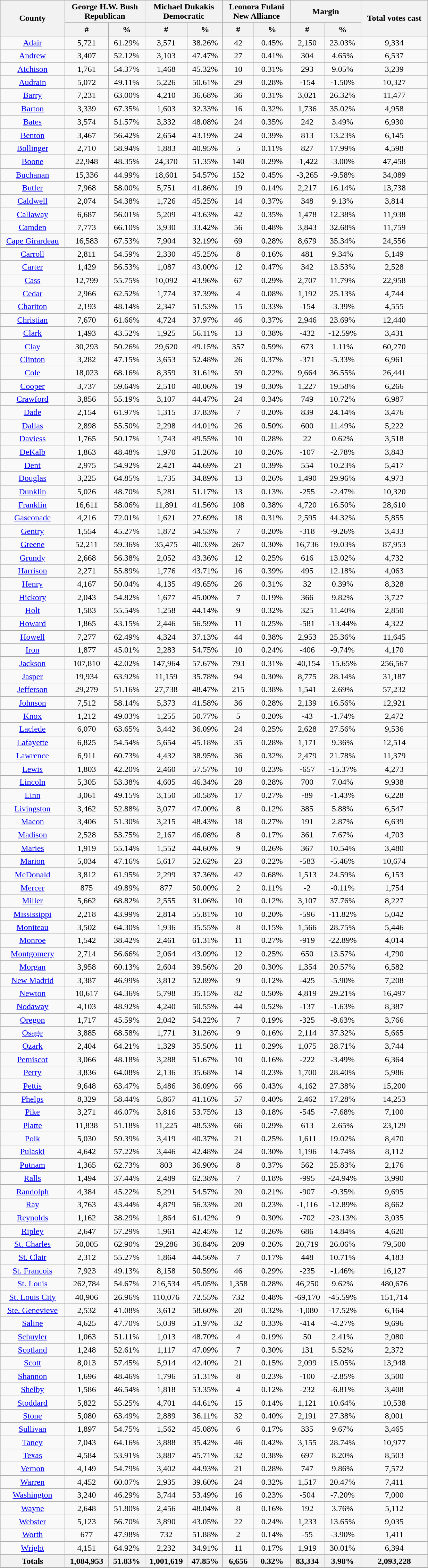<table width="65%" class="wikitable sortable">
<tr>
<th style="text-align:center;" colspan="1" rowspan="2">County</th>
<th style="text-align:center;" colspan="2">George H.W. Bush<br>Republican</th>
<th style="text-align:center;" colspan="2">Michael Dukakis<br>Democratic</th>
<th style="text-align:center;" colspan="2">Leonora Fulani<br>New Alliance</th>
<th style="text-align:center;" colspan="2">Margin</th>
<th colspan="1" rowspan="2" style="text-align:center;">Total votes cast</th>
</tr>
<tr>
<th style="text-align:center;" data-sort-type="number">#</th>
<th style="text-align:center;" data-sort-type="number">%</th>
<th style="text-align:center;" data-sort-type="number">#</th>
<th style="text-align:center;" data-sort-type="number">%</th>
<th style="text-align:center;" data-sort-type="number">#</th>
<th style="text-align:center;" data-sort-type="number">%</th>
<th style="text-align:center;" data-sort-type="number">#</th>
<th style="text-align:center;" data-sort-type="number">%</th>
</tr>
<tr style="text-align:center;">
<td><a href='#'>Adair</a></td>
<td>5,721</td>
<td>61.29%</td>
<td>3,571</td>
<td>38.26%</td>
<td>42</td>
<td>0.45%</td>
<td>2,150</td>
<td>23.03%</td>
<td>9,334</td>
</tr>
<tr style="text-align:center;">
<td><a href='#'>Andrew</a></td>
<td>3,407</td>
<td>52.12%</td>
<td>3,103</td>
<td>47.47%</td>
<td>27</td>
<td>0.41%</td>
<td>304</td>
<td>4.65%</td>
<td>6,537</td>
</tr>
<tr style="text-align:center;">
<td><a href='#'>Atchison</a></td>
<td>1,761</td>
<td>54.37%</td>
<td>1,468</td>
<td>45.32%</td>
<td>10</td>
<td>0.31%</td>
<td>293</td>
<td>9.05%</td>
<td>3,239</td>
</tr>
<tr style="text-align:center;">
<td><a href='#'>Audrain</a></td>
<td>5,072</td>
<td>49.11%</td>
<td>5,226</td>
<td>50.61%</td>
<td>29</td>
<td>0.28%</td>
<td>-154</td>
<td>-1.50%</td>
<td>10,327</td>
</tr>
<tr style="text-align:center;">
<td><a href='#'>Barry</a></td>
<td>7,231</td>
<td>63.00%</td>
<td>4,210</td>
<td>36.68%</td>
<td>36</td>
<td>0.31%</td>
<td>3,021</td>
<td>26.32%</td>
<td>11,477</td>
</tr>
<tr style="text-align:center;">
<td><a href='#'>Barton</a></td>
<td>3,339</td>
<td>67.35%</td>
<td>1,603</td>
<td>32.33%</td>
<td>16</td>
<td>0.32%</td>
<td>1,736</td>
<td>35.02%</td>
<td>4,958</td>
</tr>
<tr style="text-align:center;">
<td><a href='#'>Bates</a></td>
<td>3,574</td>
<td>51.57%</td>
<td>3,332</td>
<td>48.08%</td>
<td>24</td>
<td>0.35%</td>
<td>242</td>
<td>3.49%</td>
<td>6,930</td>
</tr>
<tr style="text-align:center;">
<td><a href='#'>Benton</a></td>
<td>3,467</td>
<td>56.42%</td>
<td>2,654</td>
<td>43.19%</td>
<td>24</td>
<td>0.39%</td>
<td>813</td>
<td>13.23%</td>
<td>6,145</td>
</tr>
<tr style="text-align:center;">
<td><a href='#'>Bollinger</a></td>
<td>2,710</td>
<td>58.94%</td>
<td>1,883</td>
<td>40.95%</td>
<td>5</td>
<td>0.11%</td>
<td>827</td>
<td>17.99%</td>
<td>4,598</td>
</tr>
<tr style="text-align:center;">
<td><a href='#'>Boone</a></td>
<td>22,948</td>
<td>48.35%</td>
<td>24,370</td>
<td>51.35%</td>
<td>140</td>
<td>0.29%</td>
<td>-1,422</td>
<td>-3.00%</td>
<td>47,458</td>
</tr>
<tr style="text-align:center;">
<td><a href='#'>Buchanan</a></td>
<td>15,336</td>
<td>44.99%</td>
<td>18,601</td>
<td>54.57%</td>
<td>152</td>
<td>0.45%</td>
<td>-3,265</td>
<td>-9.58%</td>
<td>34,089</td>
</tr>
<tr style="text-align:center;">
<td><a href='#'>Butler</a></td>
<td>7,968</td>
<td>58.00%</td>
<td>5,751</td>
<td>41.86%</td>
<td>19</td>
<td>0.14%</td>
<td>2,217</td>
<td>16.14%</td>
<td>13,738</td>
</tr>
<tr style="text-align:center;">
<td><a href='#'>Caldwell</a></td>
<td>2,074</td>
<td>54.38%</td>
<td>1,726</td>
<td>45.25%</td>
<td>14</td>
<td>0.37%</td>
<td>348</td>
<td>9.13%</td>
<td>3,814</td>
</tr>
<tr style="text-align:center;">
<td><a href='#'>Callaway</a></td>
<td>6,687</td>
<td>56.01%</td>
<td>5,209</td>
<td>43.63%</td>
<td>42</td>
<td>0.35%</td>
<td>1,478</td>
<td>12.38%</td>
<td>11,938</td>
</tr>
<tr style="text-align:center;">
<td><a href='#'>Camden</a></td>
<td>7,773</td>
<td>66.10%</td>
<td>3,930</td>
<td>33.42%</td>
<td>56</td>
<td>0.48%</td>
<td>3,843</td>
<td>32.68%</td>
<td>11,759</td>
</tr>
<tr style="text-align:center;">
<td><a href='#'>Cape Girardeau</a></td>
<td>16,583</td>
<td>67.53%</td>
<td>7,904</td>
<td>32.19%</td>
<td>69</td>
<td>0.28%</td>
<td>8,679</td>
<td>35.34%</td>
<td>24,556</td>
</tr>
<tr style="text-align:center;">
<td><a href='#'>Carroll</a></td>
<td>2,811</td>
<td>54.59%</td>
<td>2,330</td>
<td>45.25%</td>
<td>8</td>
<td>0.16%</td>
<td>481</td>
<td>9.34%</td>
<td>5,149</td>
</tr>
<tr style="text-align:center;">
<td><a href='#'>Carter</a></td>
<td>1,429</td>
<td>56.53%</td>
<td>1,087</td>
<td>43.00%</td>
<td>12</td>
<td>0.47%</td>
<td>342</td>
<td>13.53%</td>
<td>2,528</td>
</tr>
<tr style="text-align:center;">
<td><a href='#'>Cass</a></td>
<td>12,799</td>
<td>55.75%</td>
<td>10,092</td>
<td>43.96%</td>
<td>67</td>
<td>0.29%</td>
<td>2,707</td>
<td>11.79%</td>
<td>22,958</td>
</tr>
<tr style="text-align:center;">
<td><a href='#'>Cedar</a></td>
<td>2,966</td>
<td>62.52%</td>
<td>1,774</td>
<td>37.39%</td>
<td>4</td>
<td>0.08%</td>
<td>1,192</td>
<td>25.13%</td>
<td>4,744</td>
</tr>
<tr style="text-align:center;">
<td><a href='#'>Chariton</a></td>
<td>2,193</td>
<td>48.14%</td>
<td>2,347</td>
<td>51.53%</td>
<td>15</td>
<td>0.33%</td>
<td>-154</td>
<td>-3.39%</td>
<td>4,555</td>
</tr>
<tr style="text-align:center;">
<td><a href='#'>Christian</a></td>
<td>7,670</td>
<td>61.66%</td>
<td>4,724</td>
<td>37.97%</td>
<td>46</td>
<td>0.37%</td>
<td>2,946</td>
<td>23.69%</td>
<td>12,440</td>
</tr>
<tr style="text-align:center;">
<td><a href='#'>Clark</a></td>
<td>1,493</td>
<td>43.52%</td>
<td>1,925</td>
<td>56.11%</td>
<td>13</td>
<td>0.38%</td>
<td>-432</td>
<td>-12.59%</td>
<td>3,431</td>
</tr>
<tr style="text-align:center;">
<td><a href='#'>Clay</a></td>
<td>30,293</td>
<td>50.26%</td>
<td>29,620</td>
<td>49.15%</td>
<td>357</td>
<td>0.59%</td>
<td>673</td>
<td>1.11%</td>
<td>60,270</td>
</tr>
<tr style="text-align:center;">
<td><a href='#'>Clinton</a></td>
<td>3,282</td>
<td>47.15%</td>
<td>3,653</td>
<td>52.48%</td>
<td>26</td>
<td>0.37%</td>
<td>-371</td>
<td>-5.33%</td>
<td>6,961</td>
</tr>
<tr style="text-align:center;">
<td><a href='#'>Cole</a></td>
<td>18,023</td>
<td>68.16%</td>
<td>8,359</td>
<td>31.61%</td>
<td>59</td>
<td>0.22%</td>
<td>9,664</td>
<td>36.55%</td>
<td>26,441</td>
</tr>
<tr style="text-align:center;">
<td><a href='#'>Cooper</a></td>
<td>3,737</td>
<td>59.64%</td>
<td>2,510</td>
<td>40.06%</td>
<td>19</td>
<td>0.30%</td>
<td>1,227</td>
<td>19.58%</td>
<td>6,266</td>
</tr>
<tr style="text-align:center;">
<td><a href='#'>Crawford</a></td>
<td>3,856</td>
<td>55.19%</td>
<td>3,107</td>
<td>44.47%</td>
<td>24</td>
<td>0.34%</td>
<td>749</td>
<td>10.72%</td>
<td>6,987</td>
</tr>
<tr style="text-align:center;">
<td><a href='#'>Dade</a></td>
<td>2,154</td>
<td>61.97%</td>
<td>1,315</td>
<td>37.83%</td>
<td>7</td>
<td>0.20%</td>
<td>839</td>
<td>24.14%</td>
<td>3,476</td>
</tr>
<tr style="text-align:center;">
<td><a href='#'>Dallas</a></td>
<td>2,898</td>
<td>55.50%</td>
<td>2,298</td>
<td>44.01%</td>
<td>26</td>
<td>0.50%</td>
<td>600</td>
<td>11.49%</td>
<td>5,222</td>
</tr>
<tr style="text-align:center;">
<td><a href='#'>Daviess</a></td>
<td>1,765</td>
<td>50.17%</td>
<td>1,743</td>
<td>49.55%</td>
<td>10</td>
<td>0.28%</td>
<td>22</td>
<td>0.62%</td>
<td>3,518</td>
</tr>
<tr style="text-align:center;">
<td><a href='#'>DeKalb</a></td>
<td>1,863</td>
<td>48.48%</td>
<td>1,970</td>
<td>51.26%</td>
<td>10</td>
<td>0.26%</td>
<td>-107</td>
<td>-2.78%</td>
<td>3,843</td>
</tr>
<tr style="text-align:center;">
<td><a href='#'>Dent</a></td>
<td>2,975</td>
<td>54.92%</td>
<td>2,421</td>
<td>44.69%</td>
<td>21</td>
<td>0.39%</td>
<td>554</td>
<td>10.23%</td>
<td>5,417</td>
</tr>
<tr style="text-align:center;">
<td><a href='#'>Douglas</a></td>
<td>3,225</td>
<td>64.85%</td>
<td>1,735</td>
<td>34.89%</td>
<td>13</td>
<td>0.26%</td>
<td>1,490</td>
<td>29.96%</td>
<td>4,973</td>
</tr>
<tr style="text-align:center;">
<td><a href='#'>Dunklin</a></td>
<td>5,026</td>
<td>48.70%</td>
<td>5,281</td>
<td>51.17%</td>
<td>13</td>
<td>0.13%</td>
<td>-255</td>
<td>-2.47%</td>
<td>10,320</td>
</tr>
<tr style="text-align:center;">
<td><a href='#'>Franklin</a></td>
<td>16,611</td>
<td>58.06%</td>
<td>11,891</td>
<td>41.56%</td>
<td>108</td>
<td>0.38%</td>
<td>4,720</td>
<td>16.50%</td>
<td>28,610</td>
</tr>
<tr style="text-align:center;">
<td><a href='#'>Gasconade</a></td>
<td>4,216</td>
<td>72.01%</td>
<td>1,621</td>
<td>27.69%</td>
<td>18</td>
<td>0.31%</td>
<td>2,595</td>
<td>44.32%</td>
<td>5,855</td>
</tr>
<tr style="text-align:center;">
<td><a href='#'>Gentry</a></td>
<td>1,554</td>
<td>45.27%</td>
<td>1,872</td>
<td>54.53%</td>
<td>7</td>
<td>0.20%</td>
<td>-318</td>
<td>-9.26%</td>
<td>3,433</td>
</tr>
<tr style="text-align:center;">
<td><a href='#'>Greene</a></td>
<td>52,211</td>
<td>59.36%</td>
<td>35,475</td>
<td>40.33%</td>
<td>267</td>
<td>0.30%</td>
<td>16,736</td>
<td>19.03%</td>
<td>87,953</td>
</tr>
<tr style="text-align:center;">
<td><a href='#'>Grundy</a></td>
<td>2,668</td>
<td>56.38%</td>
<td>2,052</td>
<td>43.36%</td>
<td>12</td>
<td>0.25%</td>
<td>616</td>
<td>13.02%</td>
<td>4,732</td>
</tr>
<tr style="text-align:center;">
<td><a href='#'>Harrison</a></td>
<td>2,271</td>
<td>55.89%</td>
<td>1,776</td>
<td>43.71%</td>
<td>16</td>
<td>0.39%</td>
<td>495</td>
<td>12.18%</td>
<td>4,063</td>
</tr>
<tr style="text-align:center;">
<td><a href='#'>Henry</a></td>
<td>4,167</td>
<td>50.04%</td>
<td>4,135</td>
<td>49.65%</td>
<td>26</td>
<td>0.31%</td>
<td>32</td>
<td>0.39%</td>
<td>8,328</td>
</tr>
<tr style="text-align:center;">
<td><a href='#'>Hickory</a></td>
<td>2,043</td>
<td>54.82%</td>
<td>1,677</td>
<td>45.00%</td>
<td>7</td>
<td>0.19%</td>
<td>366</td>
<td>9.82%</td>
<td>3,727</td>
</tr>
<tr style="text-align:center;">
<td><a href='#'>Holt</a></td>
<td>1,583</td>
<td>55.54%</td>
<td>1,258</td>
<td>44.14%</td>
<td>9</td>
<td>0.32%</td>
<td>325</td>
<td>11.40%</td>
<td>2,850</td>
</tr>
<tr style="text-align:center;">
<td><a href='#'>Howard</a></td>
<td>1,865</td>
<td>43.15%</td>
<td>2,446</td>
<td>56.59%</td>
<td>11</td>
<td>0.25%</td>
<td>-581</td>
<td>-13.44%</td>
<td>4,322</td>
</tr>
<tr style="text-align:center;">
<td><a href='#'>Howell</a></td>
<td>7,277</td>
<td>62.49%</td>
<td>4,324</td>
<td>37.13%</td>
<td>44</td>
<td>0.38%</td>
<td>2,953</td>
<td>25.36%</td>
<td>11,645</td>
</tr>
<tr style="text-align:center;">
<td><a href='#'>Iron</a></td>
<td>1,877</td>
<td>45.01%</td>
<td>2,283</td>
<td>54.75%</td>
<td>10</td>
<td>0.24%</td>
<td>-406</td>
<td>-9.74%</td>
<td>4,170</td>
</tr>
<tr style="text-align:center;">
<td><a href='#'>Jackson</a></td>
<td>107,810</td>
<td>42.02%</td>
<td>147,964</td>
<td>57.67%</td>
<td>793</td>
<td>0.31%</td>
<td>-40,154</td>
<td>-15.65%</td>
<td>256,567</td>
</tr>
<tr style="text-align:center;">
<td><a href='#'>Jasper</a></td>
<td>19,934</td>
<td>63.92%</td>
<td>11,159</td>
<td>35.78%</td>
<td>94</td>
<td>0.30%</td>
<td>8,775</td>
<td>28.14%</td>
<td>31,187</td>
</tr>
<tr style="text-align:center;">
<td><a href='#'>Jefferson</a></td>
<td>29,279</td>
<td>51.16%</td>
<td>27,738</td>
<td>48.47%</td>
<td>215</td>
<td>0.38%</td>
<td>1,541</td>
<td>2.69%</td>
<td>57,232</td>
</tr>
<tr style="text-align:center;">
<td><a href='#'>Johnson</a></td>
<td>7,512</td>
<td>58.14%</td>
<td>5,373</td>
<td>41.58%</td>
<td>36</td>
<td>0.28%</td>
<td>2,139</td>
<td>16.56%</td>
<td>12,921</td>
</tr>
<tr style="text-align:center;">
<td><a href='#'>Knox</a></td>
<td>1,212</td>
<td>49.03%</td>
<td>1,255</td>
<td>50.77%</td>
<td>5</td>
<td>0.20%</td>
<td>-43</td>
<td>-1.74%</td>
<td>2,472</td>
</tr>
<tr style="text-align:center;">
<td><a href='#'>Laclede</a></td>
<td>6,070</td>
<td>63.65%</td>
<td>3,442</td>
<td>36.09%</td>
<td>24</td>
<td>0.25%</td>
<td>2,628</td>
<td>27.56%</td>
<td>9,536</td>
</tr>
<tr style="text-align:center;">
<td><a href='#'>Lafayette</a></td>
<td>6,825</td>
<td>54.54%</td>
<td>5,654</td>
<td>45.18%</td>
<td>35</td>
<td>0.28%</td>
<td>1,171</td>
<td>9.36%</td>
<td>12,514</td>
</tr>
<tr style="text-align:center;">
<td><a href='#'>Lawrence</a></td>
<td>6,911</td>
<td>60.73%</td>
<td>4,432</td>
<td>38.95%</td>
<td>36</td>
<td>0.32%</td>
<td>2,479</td>
<td>21.78%</td>
<td>11,379</td>
</tr>
<tr style="text-align:center;">
<td><a href='#'>Lewis</a></td>
<td>1,803</td>
<td>42.20%</td>
<td>2,460</td>
<td>57.57%</td>
<td>10</td>
<td>0.23%</td>
<td>-657</td>
<td>-15.37%</td>
<td>4,273</td>
</tr>
<tr style="text-align:center;">
<td><a href='#'>Lincoln</a></td>
<td>5,305</td>
<td>53.38%</td>
<td>4,605</td>
<td>46.34%</td>
<td>28</td>
<td>0.28%</td>
<td>700</td>
<td>7.04%</td>
<td>9,938</td>
</tr>
<tr style="text-align:center;">
<td><a href='#'>Linn</a></td>
<td>3,061</td>
<td>49.15%</td>
<td>3,150</td>
<td>50.58%</td>
<td>17</td>
<td>0.27%</td>
<td>-89</td>
<td>-1.43%</td>
<td>6,228</td>
</tr>
<tr style="text-align:center;">
<td><a href='#'>Livingston</a></td>
<td>3,462</td>
<td>52.88%</td>
<td>3,077</td>
<td>47.00%</td>
<td>8</td>
<td>0.12%</td>
<td>385</td>
<td>5.88%</td>
<td>6,547</td>
</tr>
<tr style="text-align:center;">
<td><a href='#'>Macon</a></td>
<td>3,406</td>
<td>51.30%</td>
<td>3,215</td>
<td>48.43%</td>
<td>18</td>
<td>0.27%</td>
<td>191</td>
<td>2.87%</td>
<td>6,639</td>
</tr>
<tr style="text-align:center;">
<td><a href='#'>Madison</a></td>
<td>2,528</td>
<td>53.75%</td>
<td>2,167</td>
<td>46.08%</td>
<td>8</td>
<td>0.17%</td>
<td>361</td>
<td>7.67%</td>
<td>4,703</td>
</tr>
<tr style="text-align:center;">
<td><a href='#'>Maries</a></td>
<td>1,919</td>
<td>55.14%</td>
<td>1,552</td>
<td>44.60%</td>
<td>9</td>
<td>0.26%</td>
<td>367</td>
<td>10.54%</td>
<td>3,480</td>
</tr>
<tr style="text-align:center;">
<td><a href='#'>Marion</a></td>
<td>5,034</td>
<td>47.16%</td>
<td>5,617</td>
<td>52.62%</td>
<td>23</td>
<td>0.22%</td>
<td>-583</td>
<td>-5.46%</td>
<td>10,674</td>
</tr>
<tr style="text-align:center;">
<td><a href='#'>McDonald</a></td>
<td>3,812</td>
<td>61.95%</td>
<td>2,299</td>
<td>37.36%</td>
<td>42</td>
<td>0.68%</td>
<td>1,513</td>
<td>24.59%</td>
<td>6,153</td>
</tr>
<tr style="text-align:center;">
<td><a href='#'>Mercer</a></td>
<td>875</td>
<td>49.89%</td>
<td>877</td>
<td>50.00%</td>
<td>2</td>
<td>0.11%</td>
<td>-2</td>
<td>-0.11%</td>
<td>1,754</td>
</tr>
<tr style="text-align:center;">
<td><a href='#'>Miller</a></td>
<td>5,662</td>
<td>68.82%</td>
<td>2,555</td>
<td>31.06%</td>
<td>10</td>
<td>0.12%</td>
<td>3,107</td>
<td>37.76%</td>
<td>8,227</td>
</tr>
<tr style="text-align:center;">
<td><a href='#'>Mississippi</a></td>
<td>2,218</td>
<td>43.99%</td>
<td>2,814</td>
<td>55.81%</td>
<td>10</td>
<td>0.20%</td>
<td>-596</td>
<td>-11.82%</td>
<td>5,042</td>
</tr>
<tr style="text-align:center;">
<td><a href='#'>Moniteau</a></td>
<td>3,502</td>
<td>64.30%</td>
<td>1,936</td>
<td>35.55%</td>
<td>8</td>
<td>0.15%</td>
<td>1,566</td>
<td>28.75%</td>
<td>5,446</td>
</tr>
<tr style="text-align:center;">
<td><a href='#'>Monroe</a></td>
<td>1,542</td>
<td>38.42%</td>
<td>2,461</td>
<td>61.31%</td>
<td>11</td>
<td>0.27%</td>
<td>-919</td>
<td>-22.89%</td>
<td>4,014</td>
</tr>
<tr style="text-align:center;">
<td><a href='#'>Montgomery</a></td>
<td>2,714</td>
<td>56.66%</td>
<td>2,064</td>
<td>43.09%</td>
<td>12</td>
<td>0.25%</td>
<td>650</td>
<td>13.57%</td>
<td>4,790</td>
</tr>
<tr style="text-align:center;">
<td><a href='#'>Morgan</a></td>
<td>3,958</td>
<td>60.13%</td>
<td>2,604</td>
<td>39.56%</td>
<td>20</td>
<td>0.30%</td>
<td>1,354</td>
<td>20.57%</td>
<td>6,582</td>
</tr>
<tr style="text-align:center;">
<td><a href='#'>New Madrid</a></td>
<td>3,387</td>
<td>46.99%</td>
<td>3,812</td>
<td>52.89%</td>
<td>9</td>
<td>0.12%</td>
<td>-425</td>
<td>-5.90%</td>
<td>7,208</td>
</tr>
<tr style="text-align:center;">
<td><a href='#'>Newton</a></td>
<td>10,617</td>
<td>64.36%</td>
<td>5,798</td>
<td>35.15%</td>
<td>82</td>
<td>0.50%</td>
<td>4,819</td>
<td>29.21%</td>
<td>16,497</td>
</tr>
<tr style="text-align:center;">
<td><a href='#'>Nodaway</a></td>
<td>4,103</td>
<td>48.92%</td>
<td>4,240</td>
<td>50.55%</td>
<td>44</td>
<td>0.52%</td>
<td>-137</td>
<td>-1.63%</td>
<td>8,387</td>
</tr>
<tr style="text-align:center;">
<td><a href='#'>Oregon</a></td>
<td>1,717</td>
<td>45.59%</td>
<td>2,042</td>
<td>54.22%</td>
<td>7</td>
<td>0.19%</td>
<td>-325</td>
<td>-8.63%</td>
<td>3,766</td>
</tr>
<tr style="text-align:center;">
<td><a href='#'>Osage</a></td>
<td>3,885</td>
<td>68.58%</td>
<td>1,771</td>
<td>31.26%</td>
<td>9</td>
<td>0.16%</td>
<td>2,114</td>
<td>37.32%</td>
<td>5,665</td>
</tr>
<tr style="text-align:center;">
<td><a href='#'>Ozark</a></td>
<td>2,404</td>
<td>64.21%</td>
<td>1,329</td>
<td>35.50%</td>
<td>11</td>
<td>0.29%</td>
<td>1,075</td>
<td>28.71%</td>
<td>3,744</td>
</tr>
<tr style="text-align:center;">
<td><a href='#'>Pemiscot</a></td>
<td>3,066</td>
<td>48.18%</td>
<td>3,288</td>
<td>51.67%</td>
<td>10</td>
<td>0.16%</td>
<td>-222</td>
<td>-3.49%</td>
<td>6,364</td>
</tr>
<tr style="text-align:center;">
<td><a href='#'>Perry</a></td>
<td>3,836</td>
<td>64.08%</td>
<td>2,136</td>
<td>35.68%</td>
<td>14</td>
<td>0.23%</td>
<td>1,700</td>
<td>28.40%</td>
<td>5,986</td>
</tr>
<tr style="text-align:center;">
<td><a href='#'>Pettis</a></td>
<td>9,648</td>
<td>63.47%</td>
<td>5,486</td>
<td>36.09%</td>
<td>66</td>
<td>0.43%</td>
<td>4,162</td>
<td>27.38%</td>
<td>15,200</td>
</tr>
<tr style="text-align:center;">
<td><a href='#'>Phelps</a></td>
<td>8,329</td>
<td>58.44%</td>
<td>5,867</td>
<td>41.16%</td>
<td>57</td>
<td>0.40%</td>
<td>2,462</td>
<td>17.28%</td>
<td>14,253</td>
</tr>
<tr style="text-align:center;">
<td><a href='#'>Pike</a></td>
<td>3,271</td>
<td>46.07%</td>
<td>3,816</td>
<td>53.75%</td>
<td>13</td>
<td>0.18%</td>
<td>-545</td>
<td>-7.68%</td>
<td>7,100</td>
</tr>
<tr style="text-align:center;">
<td><a href='#'>Platte</a></td>
<td>11,838</td>
<td>51.18%</td>
<td>11,225</td>
<td>48.53%</td>
<td>66</td>
<td>0.29%</td>
<td>613</td>
<td>2.65%</td>
<td>23,129</td>
</tr>
<tr style="text-align:center;">
<td><a href='#'>Polk</a></td>
<td>5,030</td>
<td>59.39%</td>
<td>3,419</td>
<td>40.37%</td>
<td>21</td>
<td>0.25%</td>
<td>1,611</td>
<td>19.02%</td>
<td>8,470</td>
</tr>
<tr style="text-align:center;">
<td><a href='#'>Pulaski</a></td>
<td>4,642</td>
<td>57.22%</td>
<td>3,446</td>
<td>42.48%</td>
<td>24</td>
<td>0.30%</td>
<td>1,196</td>
<td>14.74%</td>
<td>8,112</td>
</tr>
<tr style="text-align:center;">
<td><a href='#'>Putnam</a></td>
<td>1,365</td>
<td>62.73%</td>
<td>803</td>
<td>36.90%</td>
<td>8</td>
<td>0.37%</td>
<td>562</td>
<td>25.83%</td>
<td>2,176</td>
</tr>
<tr style="text-align:center;">
<td><a href='#'>Ralls</a></td>
<td>1,494</td>
<td>37.44%</td>
<td>2,489</td>
<td>62.38%</td>
<td>7</td>
<td>0.18%</td>
<td>-995</td>
<td>-24.94%</td>
<td>3,990</td>
</tr>
<tr style="text-align:center;">
<td><a href='#'>Randolph</a></td>
<td>4,384</td>
<td>45.22%</td>
<td>5,291</td>
<td>54.57%</td>
<td>20</td>
<td>0.21%</td>
<td>-907</td>
<td>-9.35%</td>
<td>9,695</td>
</tr>
<tr style="text-align:center;">
<td><a href='#'>Ray</a></td>
<td>3,763</td>
<td>43.44%</td>
<td>4,879</td>
<td>56.33%</td>
<td>20</td>
<td>0.23%</td>
<td>-1,116</td>
<td>-12.89%</td>
<td>8,662</td>
</tr>
<tr style="text-align:center;">
<td><a href='#'>Reynolds</a></td>
<td>1,162</td>
<td>38.29%</td>
<td>1,864</td>
<td>61.42%</td>
<td>9</td>
<td>0.30%</td>
<td>-702</td>
<td>-23.13%</td>
<td>3,035</td>
</tr>
<tr style="text-align:center;">
<td><a href='#'>Ripley</a></td>
<td>2,647</td>
<td>57.29%</td>
<td>1,961</td>
<td>42.45%</td>
<td>12</td>
<td>0.26%</td>
<td>686</td>
<td>14.84%</td>
<td>4,620</td>
</tr>
<tr style="text-align:center;">
<td><a href='#'>St. Charles</a></td>
<td>50,005</td>
<td>62.90%</td>
<td>29,286</td>
<td>36.84%</td>
<td>209</td>
<td>0.26%</td>
<td>20,719</td>
<td>26.06%</td>
<td>79,500</td>
</tr>
<tr style="text-align:center;">
<td><a href='#'>St. Clair</a></td>
<td>2,312</td>
<td>55.27%</td>
<td>1,864</td>
<td>44.56%</td>
<td>7</td>
<td>0.17%</td>
<td>448</td>
<td>10.71%</td>
<td>4,183</td>
</tr>
<tr style="text-align:center;">
<td><a href='#'>St. Francois</a></td>
<td>7,923</td>
<td>49.13%</td>
<td>8,158</td>
<td>50.59%</td>
<td>46</td>
<td>0.29%</td>
<td>-235</td>
<td>-1.46%</td>
<td>16,127</td>
</tr>
<tr style="text-align:center;">
<td><a href='#'>St. Louis</a></td>
<td>262,784</td>
<td>54.67%</td>
<td>216,534</td>
<td>45.05%</td>
<td>1,358</td>
<td>0.28%</td>
<td>46,250</td>
<td>9.62%</td>
<td>480,676</td>
</tr>
<tr style="text-align:center;">
<td><a href='#'>St. Louis City</a></td>
<td>40,906</td>
<td>26.96%</td>
<td>110,076</td>
<td>72.55%</td>
<td>732</td>
<td>0.48%</td>
<td>-69,170</td>
<td>-45.59%</td>
<td>151,714</td>
</tr>
<tr style="text-align:center;">
<td><a href='#'>Ste. Genevieve</a></td>
<td>2,532</td>
<td>41.08%</td>
<td>3,612</td>
<td>58.60%</td>
<td>20</td>
<td>0.32%</td>
<td>-1,080</td>
<td>-17.52%</td>
<td>6,164</td>
</tr>
<tr style="text-align:center;">
<td><a href='#'>Saline</a></td>
<td>4,625</td>
<td>47.70%</td>
<td>5,039</td>
<td>51.97%</td>
<td>32</td>
<td>0.33%</td>
<td>-414</td>
<td>-4.27%</td>
<td>9,696</td>
</tr>
<tr style="text-align:center;">
<td><a href='#'>Schuyler</a></td>
<td>1,063</td>
<td>51.11%</td>
<td>1,013</td>
<td>48.70%</td>
<td>4</td>
<td>0.19%</td>
<td>50</td>
<td>2.41%</td>
<td>2,080</td>
</tr>
<tr style="text-align:center;">
<td><a href='#'>Scotland</a></td>
<td>1,248</td>
<td>52.61%</td>
<td>1,117</td>
<td>47.09%</td>
<td>7</td>
<td>0.30%</td>
<td>131</td>
<td>5.52%</td>
<td>2,372</td>
</tr>
<tr style="text-align:center;">
<td><a href='#'>Scott</a></td>
<td>8,013</td>
<td>57.45%</td>
<td>5,914</td>
<td>42.40%</td>
<td>21</td>
<td>0.15%</td>
<td>2,099</td>
<td>15.05%</td>
<td>13,948</td>
</tr>
<tr style="text-align:center;">
<td><a href='#'>Shannon</a></td>
<td>1,696</td>
<td>48.46%</td>
<td>1,796</td>
<td>51.31%</td>
<td>8</td>
<td>0.23%</td>
<td>-100</td>
<td>-2.85%</td>
<td>3,500</td>
</tr>
<tr style="text-align:center;">
<td><a href='#'>Shelby</a></td>
<td>1,586</td>
<td>46.54%</td>
<td>1,818</td>
<td>53.35%</td>
<td>4</td>
<td>0.12%</td>
<td>-232</td>
<td>-6.81%</td>
<td>3,408</td>
</tr>
<tr style="text-align:center;">
<td><a href='#'>Stoddard</a></td>
<td>5,822</td>
<td>55.25%</td>
<td>4,701</td>
<td>44.61%</td>
<td>15</td>
<td>0.14%</td>
<td>1,121</td>
<td>10.64%</td>
<td>10,538</td>
</tr>
<tr style="text-align:center;">
<td><a href='#'>Stone</a></td>
<td>5,080</td>
<td>63.49%</td>
<td>2,889</td>
<td>36.11%</td>
<td>32</td>
<td>0.40%</td>
<td>2,191</td>
<td>27.38%</td>
<td>8,001</td>
</tr>
<tr style="text-align:center;">
<td><a href='#'>Sullivan</a></td>
<td>1,897</td>
<td>54.75%</td>
<td>1,562</td>
<td>45.08%</td>
<td>6</td>
<td>0.17%</td>
<td>335</td>
<td>9.67%</td>
<td>3,465</td>
</tr>
<tr style="text-align:center;">
<td><a href='#'>Taney</a></td>
<td>7,043</td>
<td>64.16%</td>
<td>3,888</td>
<td>35.42%</td>
<td>46</td>
<td>0.42%</td>
<td>3,155</td>
<td>28.74%</td>
<td>10,977</td>
</tr>
<tr style="text-align:center;">
<td><a href='#'>Texas</a></td>
<td>4,584</td>
<td>53.91%</td>
<td>3,887</td>
<td>45.71%</td>
<td>32</td>
<td>0.38%</td>
<td>697</td>
<td>8.20%</td>
<td>8,503</td>
</tr>
<tr style="text-align:center;">
<td><a href='#'>Vernon</a></td>
<td>4,149</td>
<td>54.79%</td>
<td>3,402</td>
<td>44.93%</td>
<td>21</td>
<td>0.28%</td>
<td>747</td>
<td>9.86%</td>
<td>7,572</td>
</tr>
<tr style="text-align:center;">
<td><a href='#'>Warren</a></td>
<td>4,452</td>
<td>60.07%</td>
<td>2,935</td>
<td>39.60%</td>
<td>24</td>
<td>0.32%</td>
<td>1,517</td>
<td>20.47%</td>
<td>7,411</td>
</tr>
<tr style="text-align:center;">
<td><a href='#'>Washington</a></td>
<td>3,240</td>
<td>46.29%</td>
<td>3,744</td>
<td>53.49%</td>
<td>16</td>
<td>0.23%</td>
<td>-504</td>
<td>-7.20%</td>
<td>7,000</td>
</tr>
<tr style="text-align:center;">
<td><a href='#'>Wayne</a></td>
<td>2,648</td>
<td>51.80%</td>
<td>2,456</td>
<td>48.04%</td>
<td>8</td>
<td>0.16%</td>
<td>192</td>
<td>3.76%</td>
<td>5,112</td>
</tr>
<tr style="text-align:center;">
<td><a href='#'>Webster</a></td>
<td>5,123</td>
<td>56.70%</td>
<td>3,890</td>
<td>43.05%</td>
<td>22</td>
<td>0.24%</td>
<td>1,233</td>
<td>13.65%</td>
<td>9,035</td>
</tr>
<tr style="text-align:center;">
<td><a href='#'>Worth</a></td>
<td>677</td>
<td>47.98%</td>
<td>732</td>
<td>51.88%</td>
<td>2</td>
<td>0.14%</td>
<td>-55</td>
<td>-3.90%</td>
<td>1,411</td>
</tr>
<tr style="text-align:center;">
<td><a href='#'>Wright</a></td>
<td>4,151</td>
<td>64.92%</td>
<td>2,232</td>
<td>34.91%</td>
<td>11</td>
<td>0.17%</td>
<td>1,919</td>
<td>30.01%</td>
<td>6,394</td>
</tr>
<tr style="text-align:center;">
<th>Totals</th>
<th>1,084,953</th>
<th>51.83%</th>
<th>1,001,619</th>
<th>47.85%</th>
<th>6,656</th>
<th>0.32%</th>
<th>83,334</th>
<th>3.98%</th>
<th>2,093,228</th>
</tr>
</table>
